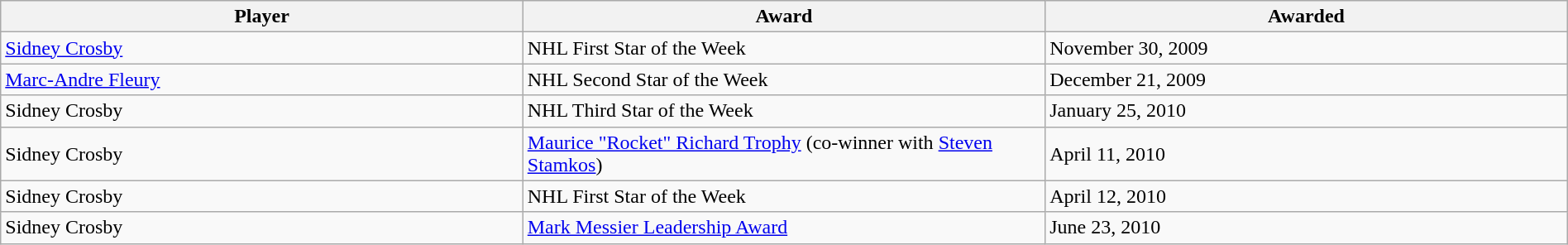<table class="wikitable sortable" style="width:100%;">
<tr align=center>
<th style="width:33%;">Player</th>
<th style="width:33%;">Award</th>
<th style="width:33%;" data-sort-type="date">Awarded</th>
</tr>
<tr>
<td><a href='#'>Sidney Crosby</a></td>
<td>NHL First Star of the Week</td>
<td>November 30, 2009</td>
</tr>
<tr>
<td><a href='#'>Marc-Andre Fleury</a></td>
<td>NHL Second Star of the Week</td>
<td>December 21, 2009</td>
</tr>
<tr>
<td>Sidney Crosby</td>
<td>NHL Third Star of the Week</td>
<td>January 25, 2010</td>
</tr>
<tr>
<td>Sidney Crosby</td>
<td><a href='#'>Maurice "Rocket" Richard Trophy</a> (co-winner with <a href='#'>Steven Stamkos</a>)</td>
<td>April 11, 2010</td>
</tr>
<tr>
<td>Sidney Crosby</td>
<td>NHL First Star of the Week</td>
<td>April 12, 2010</td>
</tr>
<tr>
<td>Sidney Crosby</td>
<td><a href='#'>Mark Messier Leadership Award</a></td>
<td>June 23, 2010</td>
</tr>
</table>
